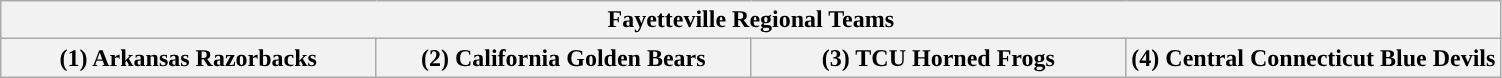<table class="wikitable">
<tr>
<th colspan=4>Fayetteville Regional Teams</th>
</tr>
<tr>
<th style="width: 25%; ">(1) Arkansas Razorbacks</th>
<th style="width: 25%; ">(2) California Golden Bears</th>
<th style="width: 25%; ">(3) TCU Horned Frogs</th>
<th style="width: 25%; ">(4) Central Connecticut Blue Devils</th>
</tr>
</table>
